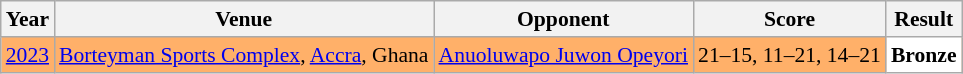<table class="sortable wikitable" style="font-size: 90%;">
<tr>
<th>Year</th>
<th>Venue</th>
<th>Opponent</th>
<th>Score</th>
<th>Result</th>
</tr>
<tr style="background:#FFB069">
<td align="center"><a href='#'>2023</a></td>
<td align="left"><a href='#'>Borteyman Sports Complex</a>, <a href='#'>Accra</a>, Ghana</td>
<td align="left"> <a href='#'>Anuoluwapo Juwon Opeyori</a></td>
<td align="left">21–15, 11–21, 14–21</td>
<td style="text-align:left; background:white"> <strong>Bronze</strong></td>
</tr>
</table>
